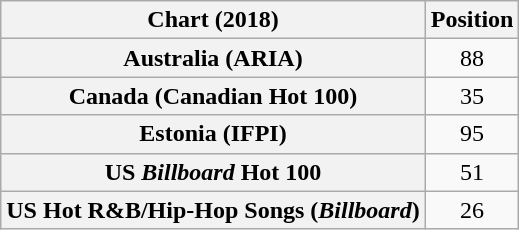<table class="wikitable sortable plainrowheaders" style="text-align:center">
<tr>
<th scope="col">Chart (2018)</th>
<th scope="col">Position</th>
</tr>
<tr>
<th scope="row">Australia (ARIA)</th>
<td>88</td>
</tr>
<tr>
<th scope="row">Canada (Canadian Hot 100)</th>
<td>35</td>
</tr>
<tr>
<th scope="row">Estonia (IFPI)</th>
<td>95</td>
</tr>
<tr>
<th scope="row">US <em>Billboard</em> Hot 100</th>
<td>51</td>
</tr>
<tr>
<th scope="row">US Hot R&B/Hip-Hop Songs (<em>Billboard</em>)</th>
<td>26</td>
</tr>
</table>
